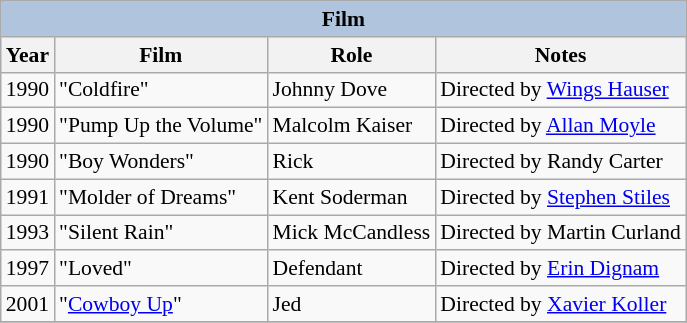<table class="wikitable" style="font-size: 90%;">
<tr>
<th colspan=4 style="background:#B0C4DE;">Film</th>
</tr>
<tr>
<th>Year</th>
<th>Film</th>
<th>Role</th>
<th>Notes</th>
</tr>
<tr>
<td>1990</td>
<td>"Coldfire"</td>
<td>Johnny Dove</td>
<td>Directed by <a href='#'>Wings Hauser</a></td>
</tr>
<tr>
<td>1990</td>
<td>"Pump Up the Volume"</td>
<td>Malcolm Kaiser</td>
<td>Directed by <a href='#'>Allan Moyle</a></td>
</tr>
<tr>
<td>1990</td>
<td>"Boy Wonders"</td>
<td>Rick</td>
<td>Directed by Randy Carter</td>
</tr>
<tr>
<td>1991</td>
<td>"Molder of Dreams"</td>
<td>Kent Soderman</td>
<td>Directed by <a href='#'>Stephen Stiles</a></td>
</tr>
<tr>
<td>1993</td>
<td>"Silent Rain"</td>
<td>Mick McCandless</td>
<td>Directed by Martin Curland</td>
</tr>
<tr>
<td>1997</td>
<td>"Loved"</td>
<td>Defendant</td>
<td>Directed by <a href='#'>Erin Dignam</a></td>
</tr>
<tr>
<td>2001</td>
<td>"<a href='#'>Cowboy Up</a>"</td>
<td>Jed</td>
<td>Directed by <a href='#'>Xavier Koller</a></td>
</tr>
<tr>
</tr>
</table>
